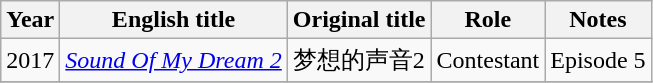<table class="wikitable sortable">
<tr>
<th>Year</th>
<th>English title</th>
<th>Original title</th>
<th>Role</th>
<th>Notes</th>
</tr>
<tr>
<td>2017</td>
<td><em><a href='#'>Sound Of My Dream 2</a></em></td>
<td>梦想的声音2</td>
<td>Contestant</td>
<td>Episode 5</td>
</tr>
<tr>
</tr>
</table>
